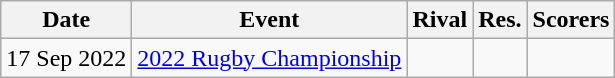<table class="wikitable sortable">
<tr>
<th width=0px>Date</th>
<th width=0px>Event</th>
<th width=0px>Rival</th>
<th width=0px>Res.</th>
<th width=0px>Scorers</th>
</tr>
<tr>
<td>17 Sep 2022</td>
<td><a href='#'>2022 Rugby Championship</a></td>
<td></td>
<td></td>
<td></td>
</tr>
</table>
